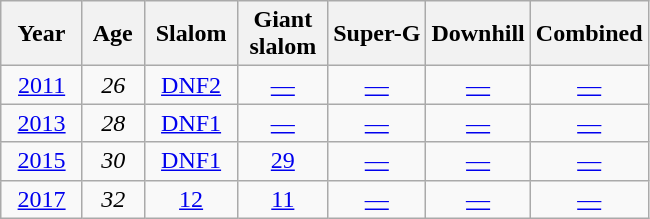<table class=wikitable style="text-align:center">
<tr>
<th>  Year  </th>
<th> Age </th>
<th> Slalom </th>
<th> Giant <br> slalom </th>
<th>Super-G</th>
<th>Downhill</th>
<th>Combined</th>
</tr>
<tr>
<td><a href='#'>2011</a></td>
<td><em>26</em></td>
<td><a href='#'>DNF2</a></td>
<td><a href='#'>—</a></td>
<td><a href='#'>—</a></td>
<td><a href='#'>—</a></td>
<td><a href='#'>—</a></td>
</tr>
<tr>
<td><a href='#'>2013</a></td>
<td><em>28</em></td>
<td><a href='#'>DNF1</a></td>
<td><a href='#'>—</a></td>
<td><a href='#'>—</a></td>
<td><a href='#'>—</a></td>
<td><a href='#'>—</a></td>
</tr>
<tr>
<td><a href='#'>2015</a></td>
<td><em>30</em></td>
<td><a href='#'>DNF1</a></td>
<td><a href='#'>29</a></td>
<td><a href='#'>—</a></td>
<td><a href='#'>—</a></td>
<td><a href='#'>—</a></td>
</tr>
<tr>
<td><a href='#'>2017</a></td>
<td><em>32</em></td>
<td><a href='#'>12</a></td>
<td><a href='#'>11</a></td>
<td><a href='#'>—</a></td>
<td><a href='#'>—</a></td>
<td><a href='#'>—</a></td>
</tr>
</table>
